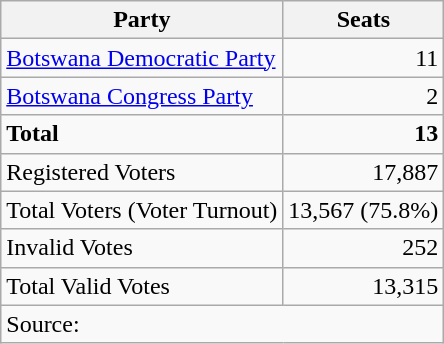<table class=wikitable style=text-align:right>
<tr>
<th>Party</th>
<th>Seats</th>
</tr>
<tr>
<td align=left><a href='#'>Botswana Democratic Party</a></td>
<td>11</td>
</tr>
<tr>
<td align=left><a href='#'>Botswana Congress Party</a></td>
<td>2</td>
</tr>
<tr>
<td align=left><strong>Total</strong></td>
<td><strong>13</strong></td>
</tr>
<tr>
<td align=left>Registered Voters</td>
<td>17,887</td>
</tr>
<tr>
<td align=left>Total Voters (Voter Turnout)</td>
<td>13,567 (75.8%)</td>
</tr>
<tr>
<td align=left>Invalid Votes</td>
<td>252</td>
</tr>
<tr>
<td align=left>Total Valid Votes</td>
<td>13,315</td>
</tr>
<tr>
<td colspan=4 align=left>Source: </td>
</tr>
</table>
